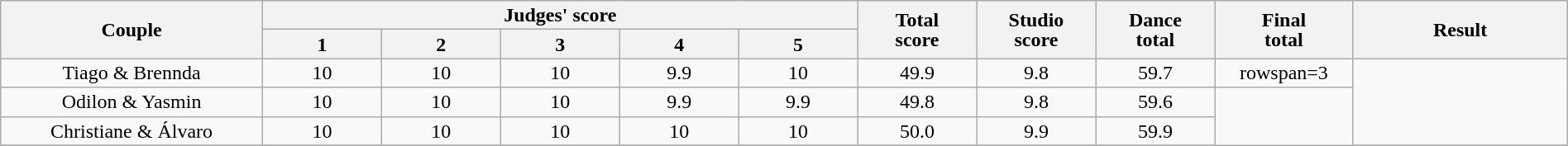<table class="wikitable" style="font-size:100%; line-height:16px; text-align:center" width="100%">
<tr>
<th rowspan=2 width="11.0%">Couple</th>
<th colspan=5 width="25.0%">Judges' score</th>
<th rowspan=2 width="05.0%">Total<br>score</th>
<th rowspan=2 width="05.0%">Studio<br>score</th>
<th rowspan=2 width="05.0%">Dance<br>total</th>
<th rowspan=2 width="05.0%">Final<br>total</th>
<th rowspan=2 width="09.0%">Result</th>
</tr>
<tr>
<th width="05.0%">1</th>
<th width="05.0%">2</th>
<th width="05.0%">3</th>
<th width="05.0%">4</th>
<th width="05.0%">5</th>
</tr>
<tr>
<td>Tiago & Brennda</td>
<td>10</td>
<td>10</td>
<td>10</td>
<td>9.9</td>
<td>10</td>
<td>49.9</td>
<td>9.8</td>
<td>59.7</td>
<td>rowspan=3 </td>
<td rowspan=3></td>
</tr>
<tr>
<td>Odilon & Yasmin</td>
<td>10</td>
<td>10</td>
<td>10</td>
<td>9.9</td>
<td>9.9</td>
<td>49.8</td>
<td>9.8</td>
<td>59.6</td>
</tr>
<tr>
<td>Christiane & Álvaro</td>
<td>10</td>
<td>10</td>
<td>10</td>
<td>10</td>
<td>10</td>
<td>50.0</td>
<td>9.9</td>
<td>59.9</td>
</tr>
<tr>
</tr>
</table>
